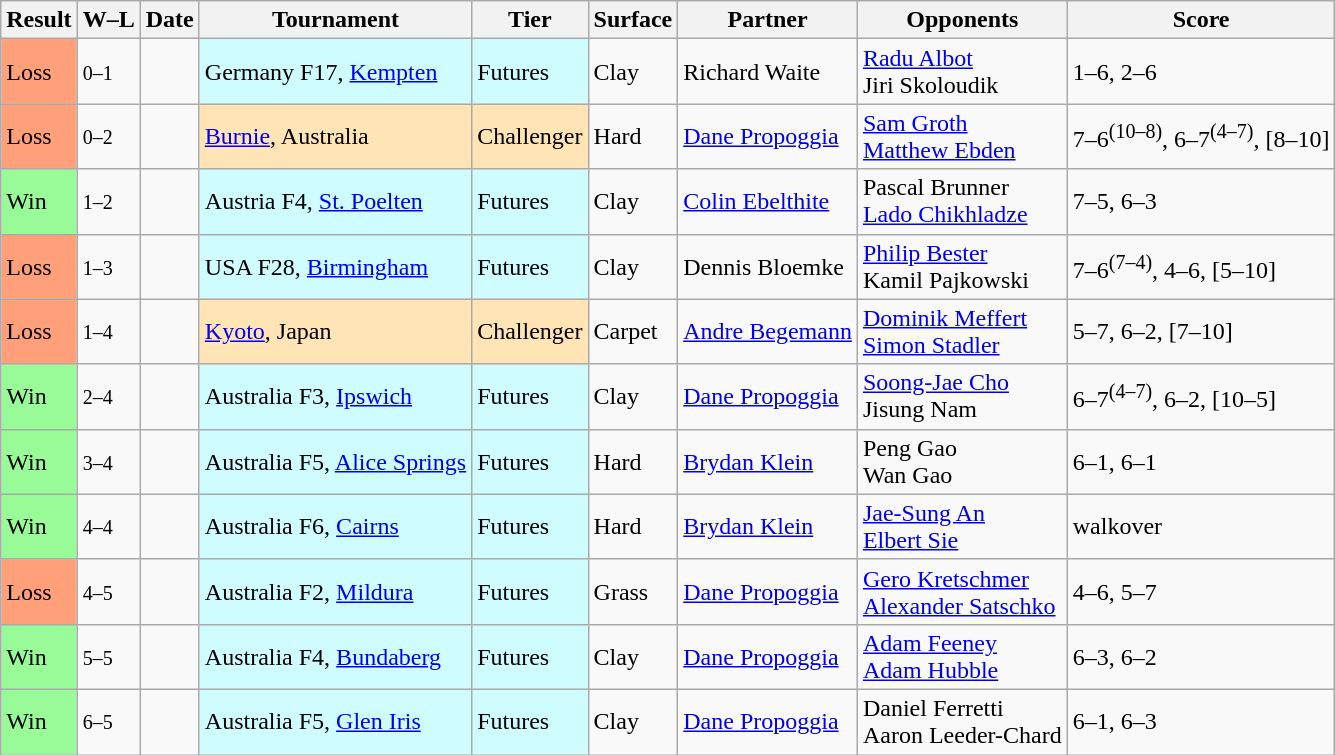<table class="sortable wikitable">
<tr>
<th>Result</th>
<th class="unsortable">W–L</th>
<th>Date</th>
<th>Tournament</th>
<th>Tier</th>
<th>Surface</th>
<th>Partner</th>
<th>Opponents</th>
<th class="unsortable">Score</th>
</tr>
<tr>
<td bgcolor=FFA07A>Loss</td>
<td><small>0–1</small></td>
<td></td>
<td style="background:#cffcff;">Germany F17, <a href='#'>Kempten</a></td>
<td style="background:#cffcff;">Futures</td>
<td>Clay</td>
<td> Richard Waite</td>
<td> <a href='#'>Radu Albot</a> <br>  Jiri Skoloudik</td>
<td>1–6, 2–6</td>
</tr>
<tr>
<td bgcolor=FFA07A>Loss</td>
<td><small>0–2</small></td>
<td></td>
<td style="background:moccasin;"><a href='#'>Burnie</a>, Australia</td>
<td style="background:moccasin;">Challenger</td>
<td>Hard</td>
<td> <a href='#'>Dane Propoggia</a></td>
<td> <a href='#'>Sam Groth</a> <br>  <a href='#'>Matthew Ebden</a></td>
<td>7–6<sup>(10–8)</sup>, 6–7<sup>(4–7)</sup>, [8–10]</td>
</tr>
<tr>
<td bgcolor=98FB98>Win</td>
<td><small>1–2</small></td>
<td></td>
<td style="background:#cffcff;">Austria F4, <a href='#'>St. Poelten</a></td>
<td style="background:#cffcff;">Futures</td>
<td>Clay</td>
<td> <a href='#'>Colin Ebelthite</a></td>
<td> Pascal Brunner <br>  <a href='#'>Lado Chikhladze</a></td>
<td>7–5, 6–3</td>
</tr>
<tr>
<td bgcolor=FFA07A>Loss</td>
<td><small>1–3</small></td>
<td></td>
<td style="background:#cffcff;">USA F28, <a href='#'>Birmingham</a></td>
<td style="background:#cffcff;">Futures</td>
<td>Clay</td>
<td> Dennis Bloemke</td>
<td> <a href='#'>Philip Bester</a> <br>  Kamil Pajkowski</td>
<td>7–6<sup>(7–4)</sup>, 4–6, [5–10]</td>
</tr>
<tr>
<td bgcolor=FFA07A>Loss</td>
<td><small>1–4</small></td>
<td></td>
<td style="background:moccasin;"><a href='#'>Kyoto</a>, Japan</td>
<td style="background:moccasin;">Challenger</td>
<td>Carpet</td>
<td> <a href='#'>Andre Begemann</a></td>
<td> <a href='#'>Dominik Meffert</a> <br>  <a href='#'>Simon Stadler</a></td>
<td>5–7, 6–2, [7–10]</td>
</tr>
<tr>
<td bgcolor=98FB98>Win</td>
<td><small>2–4</small></td>
<td></td>
<td style="background:#cffcff;">Australia F3, <a href='#'>Ipswich</a></td>
<td style="background:#cffcff;">Futures</td>
<td>Clay</td>
<td> <a href='#'>Dane Propoggia</a></td>
<td> <a href='#'>Soong-Jae Cho</a> <br>  Jisung Nam</td>
<td>6–7<sup>(4–7)</sup>, 6–2, [10–5]</td>
</tr>
<tr>
<td bgcolor=98FB98>Win</td>
<td><small>3–4</small></td>
<td></td>
<td style="background:#cffcff;">Australia F5, <a href='#'>Alice Springs</a></td>
<td style="background:#cffcff;">Futures</td>
<td>Hard</td>
<td> <a href='#'>Brydan Klein</a></td>
<td> Peng Gao <br>  Wan Gao</td>
<td>6–1, 6–1</td>
</tr>
<tr>
<td bgcolor=98FB98>Win</td>
<td><small>4–4</small></td>
<td></td>
<td style="background:#cffcff;">Australia F6, <a href='#'>Cairns</a></td>
<td style="background:#cffcff;">Futures</td>
<td>Hard</td>
<td> <a href='#'>Brydan Klein</a></td>
<td> <a href='#'>Jae-Sung An</a> <br>  <a href='#'>Elbert Sie</a></td>
<td>walkover</td>
</tr>
<tr>
<td bgcolor=FFA07A>Loss</td>
<td><small>4–5</small></td>
<td></td>
<td style="background:#cffcff;">Australia F2, <a href='#'>Mildura</a></td>
<td style="background:#cffcff;">Futures</td>
<td>Grass</td>
<td> <a href='#'>Dane Propoggia</a></td>
<td> <a href='#'>Gero Kretschmer</a> <br>  <a href='#'>Alexander Satschko</a></td>
<td>4–6, 5–7</td>
</tr>
<tr>
<td bgcolor=98FB98>Win</td>
<td><small>5–5</small></td>
<td></td>
<td style="background:#cffcff;">Australia F4, <a href='#'>Bundaberg</a></td>
<td style="background:#cffcff;">Futures</td>
<td>Clay</td>
<td> <a href='#'>Dane Propoggia</a></td>
<td> <a href='#'>Adam Feeney</a> <br>  <a href='#'>Adam Hubble</a></td>
<td>6–3, 6–2</td>
</tr>
<tr>
<td bgcolor=98FB98>Win</td>
<td><small>6–5</small></td>
<td></td>
<td style="background:#cffcff;">Australia F5, <a href='#'>Glen Iris</a></td>
<td style="background:#cffcff;">Futures</td>
<td>Clay</td>
<td> <a href='#'>Dane Propoggia</a></td>
<td> Daniel Ferretti <br>  Aaron Leeder-Chard</td>
<td>6–1, 6–3</td>
</tr>
</table>
